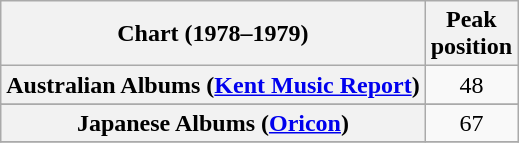<table class="wikitable sortable plainrowheaders" style="text-align:center">
<tr>
<th scope="col">Chart (1978–1979)</th>
<th scope="col">Peak<br>position</th>
</tr>
<tr>
<th scope="row">Australian Albums (<a href='#'>Kent Music Report</a>)</th>
<td>48</td>
</tr>
<tr>
</tr>
<tr>
</tr>
<tr>
<th scope="row">Japanese Albums (<a href='#'>Oricon</a>)</th>
<td align="center">67</td>
</tr>
<tr>
</tr>
</table>
